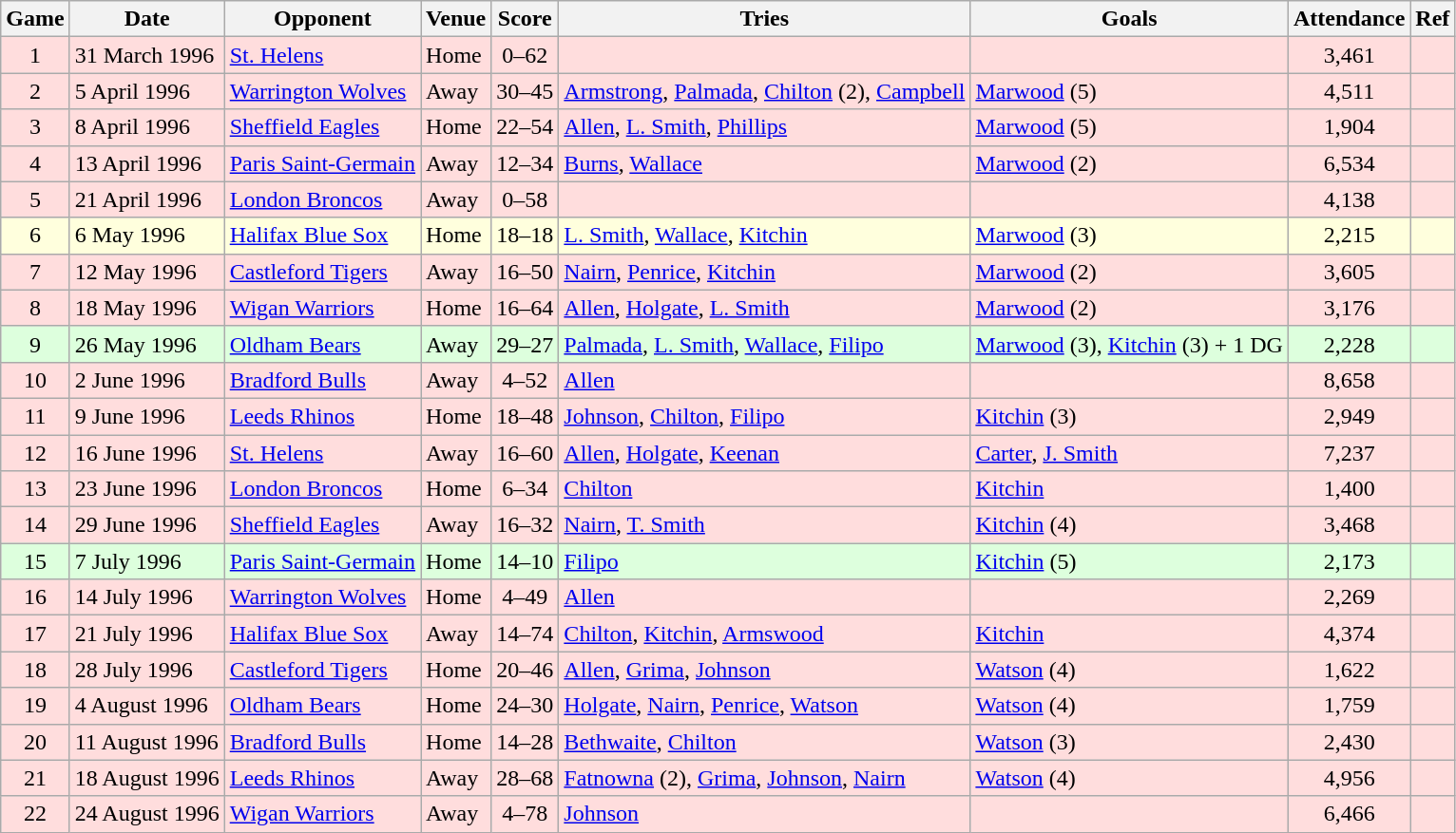<table class="wikitable">
<tr>
<th>Game</th>
<th>Date</th>
<th>Opponent</th>
<th>Venue</th>
<th>Score</th>
<th>Tries</th>
<th>Goals</th>
<th>Attendance</th>
<th>Ref</th>
</tr>
<tr bgcolor="#ffdddd">
<td align="center">1</td>
<td>31 March 1996</td>
<td><a href='#'>St. Helens</a></td>
<td>Home</td>
<td align="center">0–62</td>
<td></td>
<td></td>
<td align="center">3,461</td>
<td></td>
</tr>
<tr bgcolor="#ffdddd">
<td align="center">2</td>
<td>5 April 1996</td>
<td><a href='#'>Warrington Wolves</a></td>
<td>Away</td>
<td align="center">30–45</td>
<td><a href='#'>Armstrong</a>, <a href='#'>Palmada</a>, <a href='#'>Chilton</a> (2), <a href='#'>Campbell</a></td>
<td><a href='#'>Marwood</a> (5)</td>
<td align="center">4,511</td>
<td></td>
</tr>
<tr bgcolor="#ffdddd">
<td align="center">3</td>
<td>8 April 1996</td>
<td><a href='#'>Sheffield Eagles</a></td>
<td>Home</td>
<td align="center">22–54</td>
<td><a href='#'>Allen</a>, <a href='#'>L. Smith</a>, <a href='#'>Phillips</a></td>
<td><a href='#'>Marwood</a> (5)</td>
<td align="center">1,904</td>
<td></td>
</tr>
<tr bgcolor="#ffdddd">
<td align="center">4</td>
<td>13 April 1996</td>
<td><a href='#'>Paris Saint-Germain</a></td>
<td>Away</td>
<td align="center">12–34</td>
<td><a href='#'>Burns</a>, <a href='#'>Wallace</a></td>
<td><a href='#'>Marwood</a> (2)</td>
<td align="center">6,534</td>
<td></td>
</tr>
<tr bgcolor="#ffdddd">
<td align="center">5</td>
<td>21 April 1996</td>
<td><a href='#'>London Broncos</a></td>
<td>Away</td>
<td align="center">0–58</td>
<td></td>
<td></td>
<td align="center">4,138</td>
<td></td>
</tr>
<tr bgcolor="#ffffdd">
<td align="center">6</td>
<td>6 May 1996</td>
<td><a href='#'>Halifax Blue Sox</a></td>
<td>Home</td>
<td align="center">18–18</td>
<td><a href='#'>L. Smith</a>, <a href='#'>Wallace</a>, <a href='#'>Kitchin</a></td>
<td><a href='#'>Marwood</a> (3)</td>
<td align="center">2,215</td>
<td></td>
</tr>
<tr bgcolor="#ffdddd">
<td align="center">7</td>
<td>12 May 1996</td>
<td><a href='#'>Castleford Tigers</a></td>
<td>Away</td>
<td align="center">16–50</td>
<td><a href='#'>Nairn</a>, <a href='#'>Penrice</a>, <a href='#'>Kitchin</a></td>
<td><a href='#'>Marwood</a> (2)</td>
<td align="center">3,605</td>
<td></td>
</tr>
<tr bgcolor="#ffdddd">
<td align="center">8</td>
<td>18 May 1996</td>
<td><a href='#'>Wigan Warriors</a></td>
<td>Home</td>
<td align="center">16–64</td>
<td><a href='#'>Allen</a>, <a href='#'>Holgate</a>, <a href='#'>L. Smith</a></td>
<td><a href='#'>Marwood</a> (2)</td>
<td align="center">3,176</td>
<td></td>
</tr>
<tr bgcolor="#ddffdd">
<td align="center">9</td>
<td>26 May 1996</td>
<td><a href='#'>Oldham Bears</a></td>
<td>Away</td>
<td align="center">29–27</td>
<td><a href='#'>Palmada</a>, <a href='#'>L. Smith</a>, <a href='#'>Wallace</a>, <a href='#'>Filipo</a></td>
<td><a href='#'>Marwood</a> (3), <a href='#'>Kitchin</a> (3) + 1 DG</td>
<td align="center">2,228</td>
<td></td>
</tr>
<tr bgcolor="#ffdddd">
<td align="center">10</td>
<td>2 June 1996</td>
<td><a href='#'>Bradford Bulls</a></td>
<td>Away</td>
<td align="center">4–52</td>
<td><a href='#'>Allen</a></td>
<td></td>
<td align="center">8,658</td>
<td></td>
</tr>
<tr bgcolor="#ffdddd">
<td align="center">11</td>
<td>9 June 1996</td>
<td><a href='#'>Leeds Rhinos</a></td>
<td>Home</td>
<td align="center">18–48</td>
<td><a href='#'>Johnson</a>, <a href='#'>Chilton</a>, <a href='#'>Filipo</a></td>
<td><a href='#'>Kitchin</a> (3)</td>
<td align="center">2,949</td>
<td></td>
</tr>
<tr bgcolor="#ffdddd">
<td align="center">12</td>
<td>16 June 1996</td>
<td><a href='#'>St. Helens</a></td>
<td>Away</td>
<td align="center">16–60</td>
<td><a href='#'>Allen</a>, <a href='#'>Holgate</a>, <a href='#'>Keenan</a></td>
<td><a href='#'>Carter</a>, <a href='#'>J. Smith</a></td>
<td align="center">7,237</td>
<td></td>
</tr>
<tr bgcolor="#ffdddd">
<td align="center">13</td>
<td>23 June 1996</td>
<td><a href='#'>London Broncos</a></td>
<td>Home</td>
<td align="center">6–34</td>
<td><a href='#'>Chilton</a></td>
<td><a href='#'>Kitchin</a></td>
<td align="center">1,400</td>
<td></td>
</tr>
<tr bgcolor="#ffdddd">
<td align="center">14</td>
<td>29 June 1996</td>
<td><a href='#'>Sheffield Eagles</a></td>
<td>Away</td>
<td align="center">16–32</td>
<td><a href='#'>Nairn</a>, <a href='#'>T. Smith</a></td>
<td><a href='#'>Kitchin</a> (4)</td>
<td align="center">3,468</td>
<td></td>
</tr>
<tr bgcolor="#ddffdd">
<td align="center">15</td>
<td>7 July 1996</td>
<td><a href='#'>Paris Saint-Germain</a></td>
<td>Home</td>
<td align="center">14–10</td>
<td><a href='#'>Filipo</a></td>
<td><a href='#'>Kitchin</a> (5)</td>
<td align="center">2,173</td>
<td></td>
</tr>
<tr bgcolor="#ffdddd">
<td align="center">16</td>
<td>14 July 1996</td>
<td><a href='#'>Warrington Wolves</a></td>
<td>Home</td>
<td align="center">4–49</td>
<td><a href='#'>Allen</a></td>
<td></td>
<td align="center">2,269</td>
<td></td>
</tr>
<tr bgcolor="#ffdddd">
<td align="center">17</td>
<td>21 July 1996</td>
<td><a href='#'>Halifax Blue Sox</a></td>
<td>Away</td>
<td align="center">14–74</td>
<td><a href='#'>Chilton</a>, <a href='#'>Kitchin</a>, <a href='#'>Armswood</a></td>
<td><a href='#'>Kitchin</a></td>
<td align="center">4,374</td>
<td></td>
</tr>
<tr bgcolor="#ffdddd">
<td align="center">18</td>
<td>28 July 1996</td>
<td><a href='#'>Castleford Tigers</a></td>
<td>Home</td>
<td align="center">20–46</td>
<td><a href='#'>Allen</a>, <a href='#'>Grima</a>, <a href='#'>Johnson</a></td>
<td><a href='#'>Watson</a> (4)</td>
<td align="center">1,622</td>
<td></td>
</tr>
<tr bgcolor="#ffdddd">
<td align="center">19</td>
<td>4 August 1996</td>
<td><a href='#'>Oldham Bears</a></td>
<td>Home</td>
<td align="center">24–30</td>
<td><a href='#'>Holgate</a>, <a href='#'>Nairn</a>, <a href='#'>Penrice</a>, <a href='#'>Watson</a></td>
<td><a href='#'>Watson</a> (4)</td>
<td align="center">1,759</td>
<td></td>
</tr>
<tr bgcolor="#ffdddd">
<td align="center">20</td>
<td>11 August 1996</td>
<td><a href='#'>Bradford Bulls</a></td>
<td>Home</td>
<td align="center">14–28</td>
<td><a href='#'>Bethwaite</a>, <a href='#'>Chilton</a></td>
<td><a href='#'>Watson</a> (3)</td>
<td align="center">2,430</td>
<td></td>
</tr>
<tr bgcolor="#ffdddd">
<td align="center">21</td>
<td>18 August 1996</td>
<td><a href='#'>Leeds Rhinos</a></td>
<td>Away</td>
<td align="center">28–68</td>
<td><a href='#'>Fatnowna</a> (2), <a href='#'>Grima</a>, <a href='#'>Johnson</a>, <a href='#'>Nairn</a></td>
<td><a href='#'>Watson</a> (4)</td>
<td align="center">4,956</td>
<td></td>
</tr>
<tr bgcolor="#ffdddd">
<td align="center">22</td>
<td>24 August 1996</td>
<td><a href='#'>Wigan Warriors</a></td>
<td>Away</td>
<td align="center">4–78</td>
<td><a href='#'>Johnson</a></td>
<td></td>
<td align="center">6,466</td>
<td></td>
</tr>
</table>
